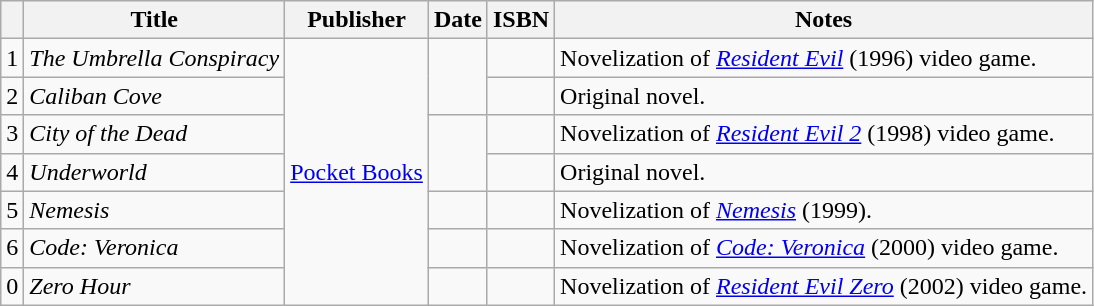<table class="wikitable">
<tr>
<th></th>
<th>Title</th>
<th>Publisher</th>
<th>Date</th>
<th>ISBN</th>
<th>Notes</th>
</tr>
<tr>
<td>1</td>
<td><em>The Umbrella Conspiracy</em></td>
<td rowspan="7"><a href='#'>Pocket Books</a></td>
<td rowspan="2"></td>
<td></td>
<td>Novelization of <em><a href='#'>Resident Evil</a></em> (1996) video game.</td>
</tr>
<tr>
<td>2</td>
<td><em>Caliban Cove</em></td>
<td></td>
<td>Original novel.</td>
</tr>
<tr>
<td>3</td>
<td><em>City of the Dead</em></td>
<td rowspan="2"></td>
<td></td>
<td>Novelization of <em><a href='#'>Resident Evil 2</a></em> (1998) video game.</td>
</tr>
<tr>
<td>4</td>
<td><em>Underworld</em></td>
<td></td>
<td>Original novel.</td>
</tr>
<tr>
<td>5</td>
<td><em>Nemesis</em></td>
<td></td>
<td></td>
<td>Novelization of <a href='#'><em>Nemesis</em></a> (1999).</td>
</tr>
<tr>
<td>6</td>
<td><em>Code: Veronica</em></td>
<td></td>
<td></td>
<td>Novelization of <a href='#'><em>Code: Veronica</em></a> (2000) video game.</td>
</tr>
<tr>
<td>0</td>
<td><em>Zero Hour</em></td>
<td></td>
<td></td>
<td>Novelization of <em><a href='#'>Resident Evil Zero</a></em> (2002) video game.</td>
</tr>
</table>
